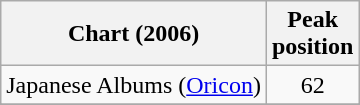<table class="wikitable sortable">
<tr>
<th>Chart (2006)</th>
<th>Peak<br>position</th>
</tr>
<tr>
<td>Japanese Albums (<a href='#'>Oricon</a>)</td>
<td align="center">62</td>
</tr>
<tr>
</tr>
<tr>
</tr>
</table>
